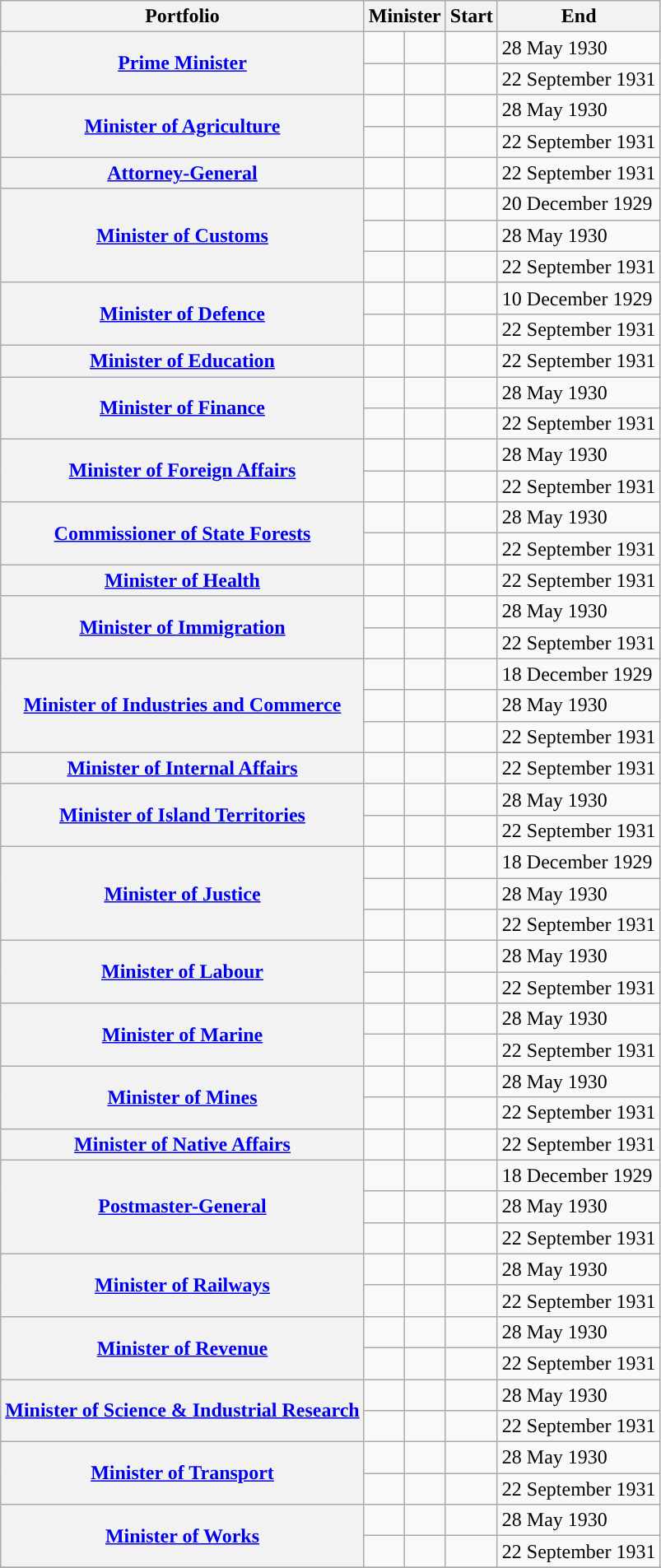<table class="sortable wikitable">
<tr>
<th scope="col">Portfolio</th>
<th scope="col" colspan="2">Minister</th>
<th scope="col">Start</th>
<th scope="col">End</th>
</tr>
<tr>
<th rowspan="2" scope="row"><a href='#'>Prime Minister</a></th>
<td style="background:"></td>
<td></td>
<td></td>
<td>28 May 1930</td>
</tr>
<tr>
<td style="background:"></td>
<td></td>
<td></td>
<td>22 September 1931</td>
</tr>
<tr>
<th rowspan="2" scope="row"><a href='#'>Minister of Agriculture</a></th>
<td style="background:"></td>
<td></td>
<td></td>
<td>28 May 1930</td>
</tr>
<tr>
<td style="background:"></td>
<td></td>
<td></td>
<td>22 September 1931</td>
</tr>
<tr>
<th scope="row"><a href='#'>Attorney-General</a></th>
<td style="background:"></td>
<td></td>
<td></td>
<td>22 September 1931</td>
</tr>
<tr>
<th rowspan="3" scope="row"><a href='#'>Minister of Customs</a></th>
<td style="background:"></td>
<td></td>
<td></td>
<td>20 December 1929</td>
</tr>
<tr>
<td style="background:"></td>
<td></td>
<td></td>
<td>28 May 1930</td>
</tr>
<tr>
<td style="background:"></td>
<td></td>
<td></td>
<td>22 September 1931</td>
</tr>
<tr>
<th rowspan="2" scope="row"><a href='#'>Minister of Defence</a></th>
<td style="background:"></td>
<td></td>
<td></td>
<td>10 December 1929</td>
</tr>
<tr>
<td style="background:"></td>
<td></td>
<td></td>
<td>22 September 1931</td>
</tr>
<tr>
<th scope="row"><a href='#'>Minister of Education</a></th>
<td style="background:"></td>
<td></td>
<td></td>
<td>22 September 1931</td>
</tr>
<tr>
<th rowspan="2" scope="row"><a href='#'>Minister of Finance</a></th>
<td style="background:"></td>
<td></td>
<td></td>
<td>28 May 1930</td>
</tr>
<tr>
<td style="background:"></td>
<td></td>
<td></td>
<td>22 September 1931</td>
</tr>
<tr>
<th rowspan="2" scope="row"><a href='#'>Minister of Foreign Affairs</a></th>
<td style="background:"></td>
<td></td>
<td></td>
<td>28 May 1930</td>
</tr>
<tr>
<td style="background:"></td>
<td></td>
<td></td>
<td>22 September 1931</td>
</tr>
<tr>
<th rowspan="2" scope="row"><a href='#'>Commissioner of State Forests</a></th>
<td style="background:"></td>
<td></td>
<td></td>
<td>28 May 1930</td>
</tr>
<tr>
<td style="background:"></td>
<td></td>
<td></td>
<td>22 September 1931</td>
</tr>
<tr>
<th scope="row"><a href='#'>Minister of Health</a></th>
<td style="background:"></td>
<td></td>
<td></td>
<td>22 September 1931</td>
</tr>
<tr>
<th rowspan="2" scope="row"><a href='#'>Minister of Immigration</a></th>
<td style="background:"></td>
<td></td>
<td></td>
<td>28 May 1930</td>
</tr>
<tr>
<td style="background:"></td>
<td></td>
<td></td>
<td>22 September 1931</td>
</tr>
<tr>
<th rowspan="3" scope="row"><a href='#'>Minister of Industries and Commerce</a></th>
<td style="background:"></td>
<td></td>
<td></td>
<td>18 December 1929</td>
</tr>
<tr>
<td style="background:"></td>
<td></td>
<td></td>
<td>28 May 1930</td>
</tr>
<tr>
<td style="background:"></td>
<td></td>
<td></td>
<td>22 September 1931</td>
</tr>
<tr>
<th scope="row"><a href='#'>Minister of Internal Affairs</a></th>
<td style="background:"></td>
<td></td>
<td></td>
<td>22 September 1931</td>
</tr>
<tr>
<th rowspan="2" scope="row"><a href='#'>Minister of Island Territories</a></th>
<td style="background:"></td>
<td></td>
<td></td>
<td>28 May 1930</td>
</tr>
<tr>
<td style="background:"></td>
<td></td>
<td></td>
<td>22 September 1931</td>
</tr>
<tr>
<th rowspan="3" scope="row"><a href='#'>Minister of Justice</a></th>
<td style="background:"></td>
<td></td>
<td></td>
<td>18 December 1929</td>
</tr>
<tr>
<td style="background:"></td>
<td></td>
<td></td>
<td>28 May 1930</td>
</tr>
<tr>
<td style="background:"></td>
<td></td>
<td></td>
<td>22 September 1931</td>
</tr>
<tr>
<th rowspan="2" scope="row"><a href='#'>Minister of Labour</a></th>
<td style="background:"></td>
<td></td>
<td></td>
<td>28 May 1930</td>
</tr>
<tr>
<td style="background:"></td>
<td></td>
<td></td>
<td>22 September 1931</td>
</tr>
<tr>
<th rowspan="2" scope="row"><a href='#'>Minister of Marine</a></th>
<td style="background:"></td>
<td></td>
<td></td>
<td>28 May 1930</td>
</tr>
<tr>
<td style="background:"></td>
<td></td>
<td></td>
<td>22 September 1931</td>
</tr>
<tr>
<th rowspan="2" scope="row"><a href='#'>Minister of Mines</a></th>
<td style="background:"></td>
<td></td>
<td></td>
<td>28 May 1930</td>
</tr>
<tr>
<td style="background:"></td>
<td></td>
<td></td>
<td>22 September 1931</td>
</tr>
<tr>
<th scope="row"><a href='#'>Minister of Native Affairs</a></th>
<td style="background:"></td>
<td></td>
<td></td>
<td>22 September 1931</td>
</tr>
<tr>
<th rowspan="3" scope="row"><a href='#'>Postmaster-General</a></th>
<td style="background:"></td>
<td></td>
<td></td>
<td>18 December 1929</td>
</tr>
<tr>
<td style="background:"></td>
<td></td>
<td></td>
<td>28 May 1930</td>
</tr>
<tr>
<td style="background:"></td>
<td></td>
<td></td>
<td>22 September 1931</td>
</tr>
<tr>
<th rowspan="2" scope="row"><a href='#'>Minister of Railways</a></th>
<td style="background:"></td>
<td></td>
<td></td>
<td>28 May 1930</td>
</tr>
<tr>
<td style="background:"></td>
<td></td>
<td></td>
<td>22 September 1931</td>
</tr>
<tr>
<th rowspan="2" scope="row"><a href='#'>Minister of Revenue</a></th>
<td style="background:"></td>
<td></td>
<td></td>
<td>28 May 1930</td>
</tr>
<tr>
<td style="background:"></td>
<td></td>
<td></td>
<td>22 September 1931</td>
</tr>
<tr>
<th rowspan="2" scope="row"><a href='#'>Minister of Science & Industrial Research</a></th>
<td style="background:"></td>
<td></td>
<td></td>
<td>28 May 1930</td>
</tr>
<tr>
<td style="background:"></td>
<td></td>
<td></td>
<td>22 September 1931</td>
</tr>
<tr>
<th rowspan="2" scope="row"><a href='#'>Minister of Transport</a></th>
<td style="background:"></td>
<td></td>
<td></td>
<td>28 May 1930</td>
</tr>
<tr>
<td style="background:"></td>
<td></td>
<td></td>
<td>22 September 1931</td>
</tr>
<tr>
<th rowspan="2" scope="row"><a href='#'>Minister of Works</a></th>
<td style="background:"></td>
<td></td>
<td></td>
<td>28 May 1930</td>
</tr>
<tr>
<td style="background:"></td>
<td></td>
<td></td>
<td>22 September 1931</td>
</tr>
<tr>
</tr>
</table>
